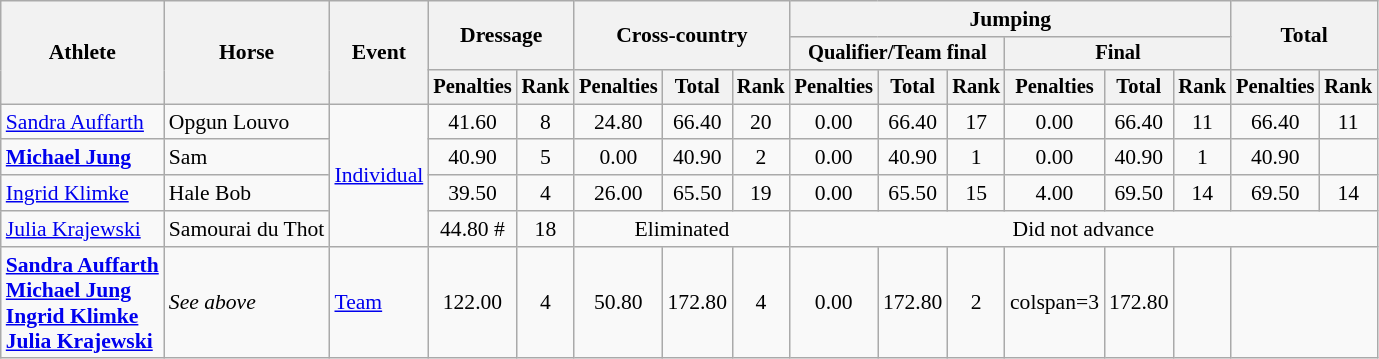<table class=wikitable style="font-size:90%">
<tr>
<th rowspan="3">Athlete</th>
<th rowspan="3">Horse</th>
<th rowspan="3">Event</th>
<th colspan="2" rowspan="2">Dressage</th>
<th colspan="3" rowspan="2">Cross-country</th>
<th colspan="6">Jumping</th>
<th colspan="2" rowspan="2">Total</th>
</tr>
<tr style="font-size:95%">
<th colspan="3">Qualifier/Team final</th>
<th colspan="3">Final</th>
</tr>
<tr style="font-size:95%">
<th>Penalties</th>
<th>Rank</th>
<th>Penalties</th>
<th>Total</th>
<th>Rank</th>
<th>Penalties</th>
<th>Total</th>
<th>Rank</th>
<th>Penalties</th>
<th>Total</th>
<th>Rank</th>
<th>Penalties</th>
<th>Rank</th>
</tr>
<tr align=center>
<td align=left><a href='#'>Sandra Auffarth</a></td>
<td align=left>Opgun Louvo</td>
<td align=left rowspan=4><a href='#'>Individual</a></td>
<td>41.60</td>
<td>8</td>
<td>24.80</td>
<td>66.40</td>
<td>20</td>
<td>0.00</td>
<td>66.40</td>
<td>17</td>
<td>0.00</td>
<td>66.40</td>
<td>11</td>
<td>66.40</td>
<td>11</td>
</tr>
<tr align=center>
<td align=left><strong><a href='#'>Michael Jung</a></strong></td>
<td align=left>Sam</td>
<td>40.90</td>
<td>5</td>
<td>0.00</td>
<td>40.90</td>
<td>2</td>
<td>0.00</td>
<td>40.90</td>
<td>1</td>
<td>0.00</td>
<td>40.90</td>
<td>1</td>
<td>40.90</td>
<td></td>
</tr>
<tr align=center>
<td align=left><a href='#'>Ingrid Klimke</a></td>
<td align=left>Hale Bob</td>
<td>39.50</td>
<td>4</td>
<td>26.00</td>
<td>65.50</td>
<td>19</td>
<td>0.00</td>
<td>65.50</td>
<td>15</td>
<td>4.00</td>
<td>69.50</td>
<td>14</td>
<td>69.50</td>
<td>14</td>
</tr>
<tr align=center>
<td align=left><a href='#'>Julia Krajewski</a></td>
<td align=left>Samourai du Thot</td>
<td>44.80 #</td>
<td>18</td>
<td colspan=3>Eliminated</td>
<td colspan=8>Did not advance</td>
</tr>
<tr align=center>
<td align=left><strong><a href='#'>Sandra Auffarth</a><br><a href='#'>Michael Jung</a><br><a href='#'>Ingrid Klimke</a><br><a href='#'>Julia Krajewski</a></strong></td>
<td align=left><em>See above</em></td>
<td align=left><a href='#'>Team</a></td>
<td>122.00</td>
<td>4</td>
<td>50.80</td>
<td>172.80</td>
<td>4</td>
<td>0.00</td>
<td>172.80</td>
<td>2</td>
<td>colspan=3 </td>
<td>172.80</td>
<td></td>
</tr>
</table>
